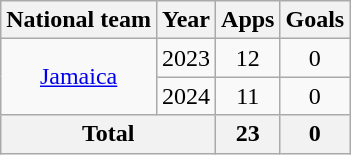<table class="wikitable" style="text-align: center;">
<tr>
<th>National team</th>
<th>Year</th>
<th>Apps</th>
<th>Goals</th>
</tr>
<tr>
<td rowspan=2><a href='#'>Jamaica</a></td>
<td>2023</td>
<td>12</td>
<td>0</td>
</tr>
<tr>
<td>2024</td>
<td>11</td>
<td>0</td>
</tr>
<tr>
<th colspan="2">Total</th>
<th>23</th>
<th>0</th>
</tr>
</table>
